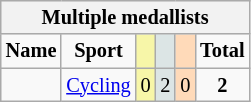<table class="wikitable" style="font-size:85%">
<tr style="background:#efefef;">
<th colspan=7>Multiple medallists</th>
</tr>
<tr align=center>
<td><strong>Name</strong></td>
<td><strong>Sport</strong></td>
<td bgcolor=#F7F6A8></td>
<td bgcolor=#DCE5E5></td>
<td bgcolor=#FFDAB9></td>
<td><strong>Total</strong></td>
</tr>
<tr align=center>
<td align=left></td>
<td><a href='#'>Cycling</a></td>
<td style="background:#F7F6A8;">0</td>
<td style="background:#DCE5E5;">2</td>
<td style="background:#FFDAB9;">0</td>
<td><strong>2</strong></td>
</tr>
</table>
